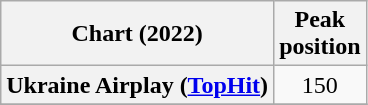<table class="wikitable plainrowheaders" style="text-align:center">
<tr>
<th scope="col">Chart (2022)</th>
<th scope="col">Peak<br>position</th>
</tr>
<tr>
<th scope="row">Ukraine Airplay (<a href='#'>TopHit</a>)<br></th>
<td>150</td>
</tr>
<tr>
</tr>
</table>
